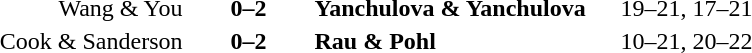<table>
<tr>
<th width=200></th>
<th width=80></th>
<th width=200></th>
<th width=220></th>
</tr>
<tr>
<td align=right>Wang & You</td>
<td align=center><strong>0–2</strong></td>
<td align=left><strong>Yanchulova & Yanchulova</strong></td>
<td>19–21, 17–21</td>
</tr>
<tr>
<td align=right>Cook & Sanderson</td>
<td align=center><strong>0–2</strong></td>
<td align=left><strong>Rau & Pohl</strong></td>
<td>10–21, 20–22</td>
</tr>
</table>
